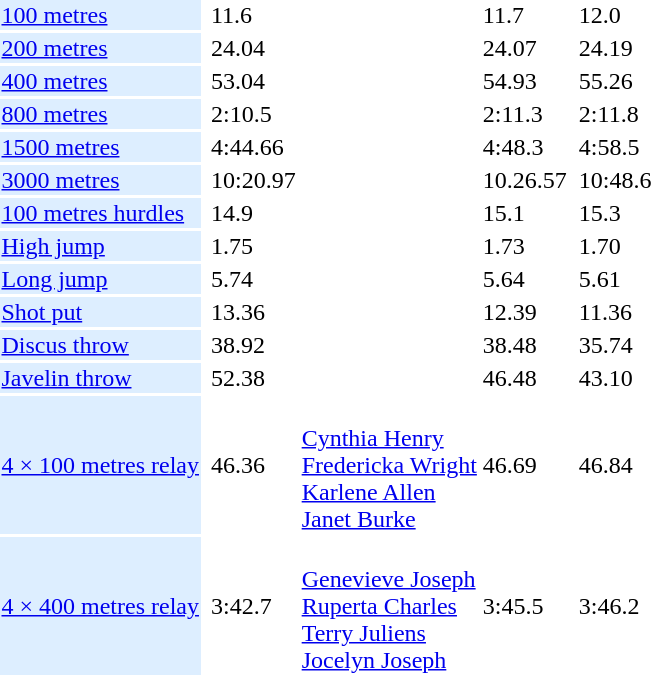<table>
<tr>
<td bgcolor = DDEEFF><a href='#'>100 metres</a></td>
<td></td>
<td>11.6</td>
<td></td>
<td>11.7</td>
<td></td>
<td>12.0</td>
</tr>
<tr>
<td bgcolor = DDEEFF><a href='#'>200 metres</a></td>
<td></td>
<td>24.04</td>
<td></td>
<td>24.07</td>
<td></td>
<td>24.19</td>
</tr>
<tr>
<td bgcolor = DDEEFF><a href='#'>400 metres</a></td>
<td></td>
<td>53.04</td>
<td></td>
<td>54.93</td>
<td></td>
<td>55.26</td>
</tr>
<tr>
<td bgcolor = DDEEFF><a href='#'>800 metres</a></td>
<td></td>
<td>2:10.5</td>
<td></td>
<td>2:11.3</td>
<td></td>
<td>2:11.8</td>
</tr>
<tr>
<td bgcolor = DDEEFF><a href='#'>1500 metres</a></td>
<td></td>
<td>4:44.66</td>
<td></td>
<td>4:48.3</td>
<td></td>
<td>4:58.5</td>
</tr>
<tr>
<td bgcolor = DDEEFF><a href='#'>3000 metres</a></td>
<td></td>
<td>10:20.97</td>
<td></td>
<td>10.26.57</td>
<td></td>
<td>10:48.6</td>
</tr>
<tr>
<td bgcolor = DDEEFF><a href='#'>100 metres hurdles</a></td>
<td></td>
<td>14.9</td>
<td></td>
<td>15.1</td>
<td></td>
<td>15.3</td>
</tr>
<tr>
<td bgcolor = DDEEFF><a href='#'>High jump</a></td>
<td></td>
<td>1.75</td>
<td></td>
<td>1.73</td>
<td></td>
<td>1.70</td>
</tr>
<tr>
<td bgcolor = DDEEFF><a href='#'>Long jump</a></td>
<td></td>
<td>5.74</td>
<td></td>
<td>5.64</td>
<td></td>
<td>5.61</td>
</tr>
<tr>
<td bgcolor = DDEEFF><a href='#'>Shot put</a></td>
<td></td>
<td>13.36</td>
<td></td>
<td>12.39</td>
<td></td>
<td>11.36</td>
</tr>
<tr>
<td bgcolor = DDEEFF><a href='#'>Discus throw</a></td>
<td></td>
<td>38.92</td>
<td></td>
<td>38.48</td>
<td></td>
<td>35.74</td>
</tr>
<tr>
<td bgcolor = DDEEFF><a href='#'>Javelin throw</a></td>
<td></td>
<td>52.38</td>
<td></td>
<td>46.48</td>
<td></td>
<td>43.10</td>
</tr>
<tr>
<td bgcolor = DDEEFF><a href='#'>4 × 100 metres relay</a></td>
<td></td>
<td>46.36</td>
<td> <br> <a href='#'>Cynthia Henry</a> <br> <a href='#'>Fredericka Wright</a> <br> <a href='#'>Karlene Allen</a> <br> <a href='#'>Janet Burke</a></td>
<td>46.69</td>
<td></td>
<td>46.84</td>
</tr>
<tr>
<td bgcolor = DDEEFF><a href='#'>4 × 400 metres relay</a></td>
<td></td>
<td>3:42.7</td>
<td> <br> <a href='#'>Genevieve Joseph</a> <br> <a href='#'>Ruperta Charles</a> <br> <a href='#'>Terry Juliens</a> <br> <a href='#'>Jocelyn Joseph</a></td>
<td>3:45.5</td>
<td></td>
<td>3:46.2</td>
</tr>
</table>
